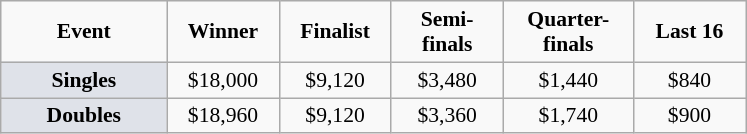<table class="wikitable" style="font-size:90%; text-align:center">
<tr>
<td width="104px"><strong>Event</strong></td>
<td width="68px"><strong>Winner</strong></td>
<td width="68px"><strong>Finalist</strong></td>
<td width="68px"><strong>Semi-finals</strong></td>
<td width="80px"><strong>Quarter-finals</strong></td>
<td width="68px"><strong>Last 16</strong></td>
</tr>
<tr>
<td bgcolor="#dfe2e9"><strong>Singles</strong></td>
<td>$18,000</td>
<td>$9,120</td>
<td>$3,480</td>
<td>$1,440</td>
<td>$840</td>
</tr>
<tr>
<td bgcolor="#dfe2e9"><strong>Doubles</strong></td>
<td>$18,960</td>
<td>$9,120</td>
<td>$3,360</td>
<td>$1,740</td>
<td>$900</td>
</tr>
</table>
